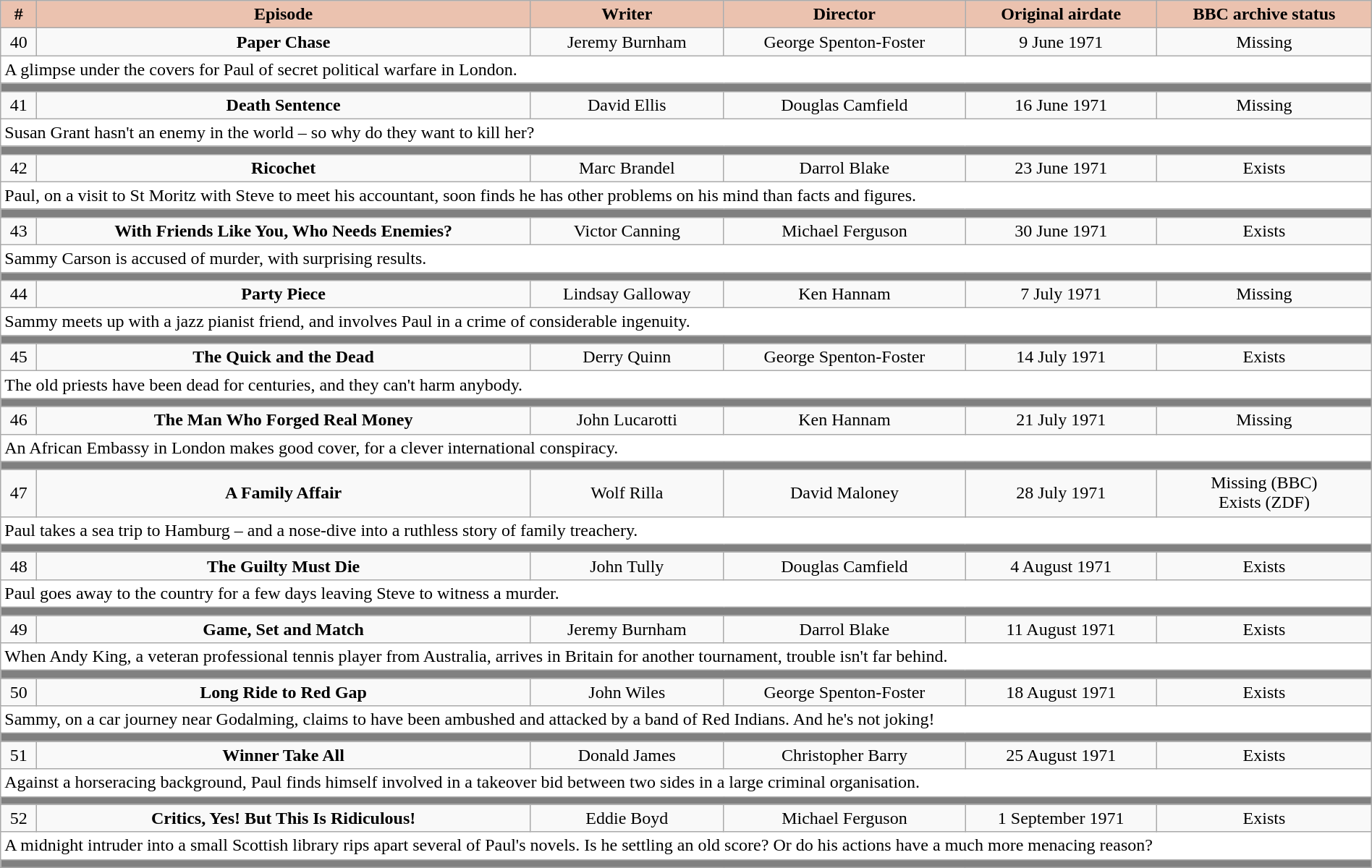<table class="wikitable" style="width:100%;">
<tr>
<th style="background-color: #EBC2AF; color:black">#</th>
<th style="background: #EBC2AF; color:black">Episode</th>
<th style="background: #EBC2AF; color:black">Writer</th>
<th style="background: #EBC2AF; color:black">Director</th>
<th style="background: #EBC2AF; color:black">Original airdate</th>
<th style="background: #EBC2AF; color:black">BBC archive status</th>
</tr>
<tr>
<td align="center">40</td>
<td align="center"><strong>Paper Chase</strong></td>
<td align="center">Jeremy Burnham</td>
<td align="center">George Spenton-Foster</td>
<td align="center">9 June 1971</td>
<td align="center">Missing</td>
</tr>
<tr>
<td style="background:white" colspan="6">A glimpse under the covers for Paul of secret political warfare in London.</td>
</tr>
<tr style="background:#808080; height:2px">
<td colspan="6"></td>
</tr>
<tr>
<td align="center">41</td>
<td align="center"><strong>Death Sentence</strong></td>
<td align="center">David Ellis</td>
<td align="center">Douglas Camfield</td>
<td align="center">16 June 1971</td>
<td align="center">Missing</td>
</tr>
<tr>
<td style="background:white" colspan="6">Susan Grant hasn't an enemy in the world – so why do they want to kill her?</td>
</tr>
<tr style="background:#808080; height:2px">
<td colspan="6"></td>
</tr>
<tr>
<td align="center">42</td>
<td align="center"><strong>Ricochet</strong></td>
<td align="center">Marc Brandel</td>
<td align="center">Darrol Blake</td>
<td align="center">23 June 1971</td>
<td align="center">Exists</td>
</tr>
<tr>
<td style="background:white" colspan="6">Paul, on a visit to St Moritz with Steve to meet his accountant, soon finds he has other problems on his mind than facts and figures.</td>
</tr>
<tr style="background:#808080; height:2px">
<td colspan="6"></td>
</tr>
<tr>
<td align="center">43</td>
<td align="center"><strong>With Friends Like You, Who Needs Enemies?</strong></td>
<td align="center">Victor Canning</td>
<td align="center">Michael Ferguson</td>
<td align="center">30 June 1971</td>
<td align="center">Exists</td>
</tr>
<tr>
<td style="background:white" colspan="6">Sammy Carson is accused of murder, with surprising results.</td>
</tr>
<tr style="background:#808080; height:2px">
<td colspan="6"></td>
</tr>
<tr>
<td align="center">44</td>
<td align="center"><strong>Party Piece</strong></td>
<td align="center">Lindsay Galloway</td>
<td align="center">Ken Hannam</td>
<td align="center">7 July 1971</td>
<td align="center">Missing</td>
</tr>
<tr>
<td style="background:white" colspan="6">Sammy meets up with a jazz pianist friend, and involves Paul in a crime of considerable ingenuity.</td>
</tr>
<tr style="background:#808080; height:2px">
<td colspan="6"></td>
</tr>
<tr>
<td align="center">45</td>
<td align="center"><strong>The Quick and the Dead</strong></td>
<td align="center">Derry Quinn</td>
<td align="center">George Spenton-Foster</td>
<td align="center">14 July 1971</td>
<td align="center">Exists</td>
</tr>
<tr>
<td style="background:white" colspan="6">The old priests have been dead for centuries, and they can't harm anybody.</td>
</tr>
<tr style="background:#808080; height:2px">
<td colspan="6"></td>
</tr>
<tr>
<td align="center">46</td>
<td align="center"><strong>The Man Who Forged Real Money</strong></td>
<td align="center">John Lucarotti</td>
<td align="center">Ken Hannam</td>
<td align="center">21 July 1971</td>
<td align="center">Missing</td>
</tr>
<tr>
<td style="background:white" colspan="6">An African Embassy in London makes good cover, for a clever international conspiracy.</td>
</tr>
<tr style="background:#808080; height:2px">
<td colspan="6"></td>
</tr>
<tr>
<td align="center">47</td>
<td align="center"><strong>A Family Affair</strong></td>
<td align="center">Wolf Rilla</td>
<td align="center">David Maloney</td>
<td align="center">28 July 1971</td>
<td align="center">Missing (BBC)<br>Exists (ZDF)</td>
</tr>
<tr>
<td style="background:white" colspan="6">Paul takes a sea trip to Hamburg – and a nose-dive into a ruthless story of family treachery.</td>
</tr>
<tr style="background:#808080; height:2px">
<td colspan="6"></td>
</tr>
<tr>
<td align="center">48</td>
<td align="center"><strong>The Guilty Must Die</strong></td>
<td align="center">John Tully</td>
<td align="center">Douglas Camfield</td>
<td align="center">4 August 1971</td>
<td align="center">Exists</td>
</tr>
<tr>
<td style="background:white" colspan="6">Paul goes away to the country for a few days leaving Steve to witness a murder.</td>
</tr>
<tr style="background:#808080; height:2px">
<td colspan="6"></td>
</tr>
<tr>
<td align="center">49</td>
<td align="center"><strong>Game, Set and Match</strong></td>
<td align="center">Jeremy Burnham</td>
<td align="center">Darrol Blake</td>
<td align="center">11 August 1971</td>
<td align="center">Exists</td>
</tr>
<tr>
<td style="background:white" colspan="6">When Andy King, a veteran professional tennis player from Australia, arrives in Britain for another tournament, trouble isn't far behind.</td>
</tr>
<tr style="background:#808080; height:2px">
<td colspan="6"></td>
</tr>
<tr>
<td align="center">50</td>
<td align="center"><strong>Long Ride to Red Gap</strong></td>
<td align="center">John Wiles</td>
<td align="center">George Spenton-Foster</td>
<td align="center">18 August 1971</td>
<td align="center">Exists</td>
</tr>
<tr>
<td style="background:white" colspan="6">Sammy, on a car journey near Godalming, claims to have been ambushed and attacked by a band of Red Indians. And he's not joking!</td>
</tr>
<tr style="background:#808080; height:2px">
<td colspan="6"></td>
</tr>
<tr>
<td align="center">51</td>
<td align="center"><strong>Winner Take All</strong></td>
<td align="center">Donald James</td>
<td align="center">Christopher Barry</td>
<td align="center">25 August 1971</td>
<td align="center">Exists</td>
</tr>
<tr>
<td style="background:white" colspan="6">Against a horseracing background, Paul finds himself involved in a takeover bid between two sides in a large criminal organisation.</td>
</tr>
<tr style="background:#808080; height:2px">
<td colspan="6"></td>
</tr>
<tr>
<td align="center">52</td>
<td align="center"><strong>Critics, Yes! But This Is Ridiculous!</strong></td>
<td align="center">Eddie Boyd</td>
<td align="center">Michael Ferguson</td>
<td align="center">1 September 1971</td>
<td align="center">Exists</td>
</tr>
<tr>
<td style="background:white" colspan="6">A midnight intruder into a small Scottish library rips apart several of Paul's novels. Is he settling an old score? Or do his actions have a much more menacing reason?</td>
</tr>
<tr style="background:#808080; height:2px">
<td colspan="6"></td>
</tr>
</table>
